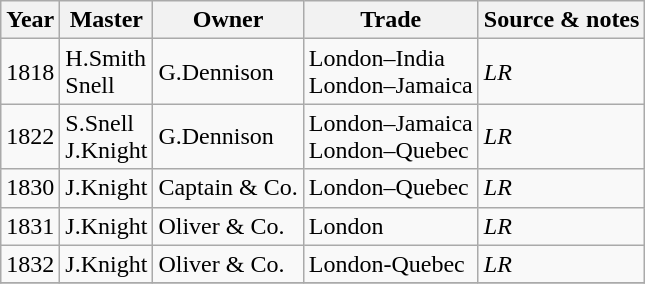<table class=" wikitable">
<tr>
<th>Year</th>
<th>Master</th>
<th>Owner</th>
<th>Trade</th>
<th>Source & notes</th>
</tr>
<tr>
<td>1818</td>
<td>H.Smith<br>Snell</td>
<td>G.Dennison</td>
<td>London–India<br>London–Jamaica</td>
<td><em>LR</em></td>
</tr>
<tr>
<td>1822</td>
<td>S.Snell<br>J.Knight</td>
<td>G.Dennison</td>
<td>London–Jamaica<br>London–Quebec</td>
<td><em>LR</em></td>
</tr>
<tr>
<td>1830</td>
<td>J.Knight</td>
<td>Captain & Co.</td>
<td>London–Quebec</td>
<td><em>LR</em></td>
</tr>
<tr>
<td>1831</td>
<td>J.Knight</td>
<td>Oliver & Co.</td>
<td>London</td>
<td><em>LR</em></td>
</tr>
<tr>
<td>1832</td>
<td>J.Knight</td>
<td>Oliver & Co.</td>
<td>London-Quebec</td>
<td><em>LR</em></td>
</tr>
<tr>
</tr>
</table>
